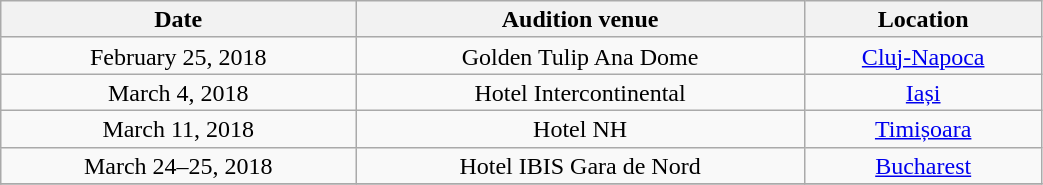<table class="wikitable" style="text-align:center; line-height:17px; width:55%;">
<tr>
<th>Date</th>
<th>Audition venue</th>
<th>Location</th>
</tr>
<tr>
<td>February 25, 2018</td>
<td>Golden Tulip Ana Dome</td>
<td><a href='#'>Cluj-Napoca</a></td>
</tr>
<tr>
<td>March 4, 2018</td>
<td>Hotel Intercontinental</td>
<td><a href='#'>Iași</a></td>
</tr>
<tr>
<td>March 11, 2018</td>
<td>Hotel NH</td>
<td><a href='#'>Timișoara</a></td>
</tr>
<tr>
<td>March 24–25, 2018</td>
<td>Hotel IBIS Gara de Nord</td>
<td><a href='#'>Bucharest</a></td>
</tr>
<tr>
</tr>
</table>
